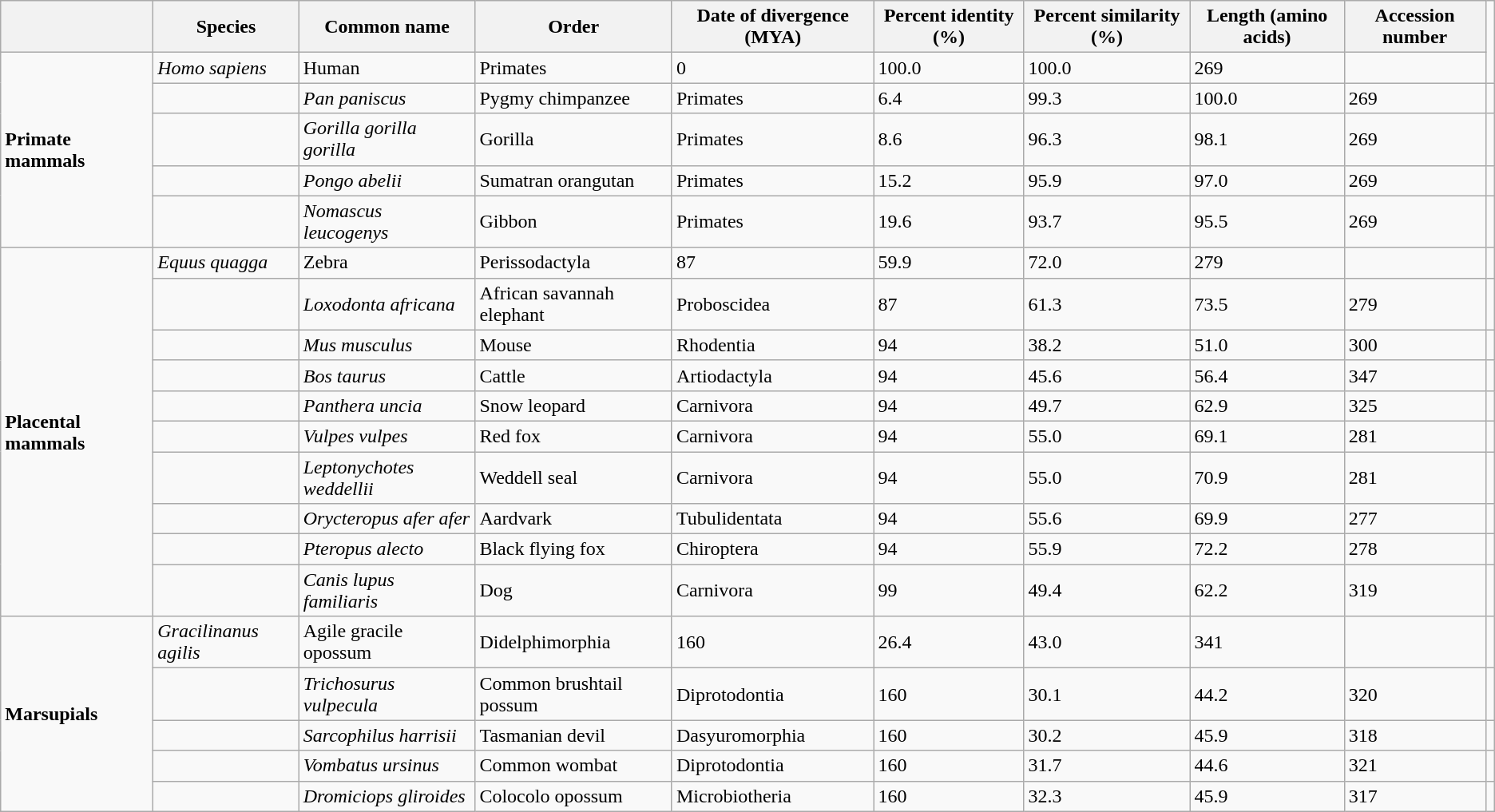<table class="wikitable">
<tr>
<th></th>
<th>Species</th>
<th>Common name</th>
<th>Order</th>
<th>Date of divergence (MYA)</th>
<th>Percent identity (%)</th>
<th>Percent similarity (%)</th>
<th>Length (amino acids)</th>
<th>Accession number</th>
</tr>
<tr>
<td rowspan= "5"><strong>Primate mammals</strong></td>
<td><em>Homo sapiens</em></td>
<td>Human</td>
<td>Primates</td>
<td>0</td>
<td>100.0</td>
<td>100.0</td>
<td>269</td>
<td></td>
</tr>
<tr>
<td></td>
<td><em>Pan paniscus</em></td>
<td>Pygmy  chimpanzee</td>
<td>Primates</td>
<td>6.4</td>
<td>99.3</td>
<td>100.0</td>
<td>269</td>
<td></td>
</tr>
<tr>
<td></td>
<td><em>Gorilla gorilla gorilla</em></td>
<td>Gorilla</td>
<td>Primates</td>
<td>8.6</td>
<td>96.3</td>
<td>98.1</td>
<td>269</td>
<td></td>
</tr>
<tr>
<td></td>
<td><em>Pongo abelii</em></td>
<td>Sumatran orangutan</td>
<td>Primates</td>
<td>15.2</td>
<td>95.9</td>
<td>97.0</td>
<td>269</td>
<td></td>
</tr>
<tr>
<td></td>
<td><em>Nomascus leucogenys</em></td>
<td>Gibbon</td>
<td>Primates</td>
<td>19.6</td>
<td>93.7</td>
<td>95.5</td>
<td>269</td>
<td></td>
</tr>
<tr>
<td rowspan="10"><strong>Placental mammals</strong></td>
<td><em>Equus quagga</em></td>
<td>Zebra</td>
<td>Perissodactyla</td>
<td>87</td>
<td>59.9</td>
<td>72.0</td>
<td>279</td>
<td></td>
</tr>
<tr>
<td></td>
<td><em>Loxodonta africana</em></td>
<td>African savannah elephant</td>
<td>Proboscidea</td>
<td>87</td>
<td>61.3</td>
<td>73.5</td>
<td>279</td>
<td></td>
</tr>
<tr>
<td></td>
<td><em>Mus musculus</em></td>
<td>Mouse</td>
<td>Rhodentia</td>
<td>94</td>
<td>38.2</td>
<td>51.0</td>
<td>300</td>
<td></td>
</tr>
<tr>
<td></td>
<td><em>Bos taurus</em></td>
<td>Cattle</td>
<td>Artiodactyla</td>
<td>94</td>
<td>45.6</td>
<td>56.4</td>
<td>347</td>
<td></td>
</tr>
<tr>
<td></td>
<td><em>Panthera uncia</em></td>
<td>Snow leopard</td>
<td>Carnivora</td>
<td>94</td>
<td>49.7</td>
<td>62.9</td>
<td>325</td>
<td></td>
</tr>
<tr>
<td></td>
<td><em>Vulpes vulpes</em></td>
<td>Red fox</td>
<td>Carnivora</td>
<td>94</td>
<td>55.0</td>
<td>69.1</td>
<td>281</td>
<td></td>
</tr>
<tr>
<td></td>
<td><em>Leptonychotes weddellii</em></td>
<td>Weddell seal</td>
<td>Carnivora</td>
<td>94</td>
<td>55.0</td>
<td>70.9</td>
<td>281</td>
<td></td>
</tr>
<tr>
<td></td>
<td><em>Orycteropus afer afer</em></td>
<td>Aardvark</td>
<td>Tubulidentata</td>
<td>94</td>
<td>55.6</td>
<td>69.9</td>
<td>277</td>
<td></td>
</tr>
<tr>
<td></td>
<td><em>Pteropus alecto</em></td>
<td>Black flying fox</td>
<td>Chiroptera</td>
<td>94</td>
<td>55.9</td>
<td>72.2</td>
<td>278</td>
<td></td>
</tr>
<tr>
<td></td>
<td><em>Canis lupus familiaris</em></td>
<td>Dog</td>
<td>Carnivora</td>
<td>99</td>
<td>49.4</td>
<td>62.2</td>
<td>319</td>
<td></td>
</tr>
<tr>
<td rowspan="5"><strong>Marsupials</strong></td>
<td><em>Gracilinanus agilis</em></td>
<td>Agile gracile opossum</td>
<td>Didelphimorphia</td>
<td>160</td>
<td>26.4</td>
<td>43.0</td>
<td>341</td>
<td></td>
</tr>
<tr>
<td></td>
<td><em>Trichosurus vulpecula</em></td>
<td>Common brushtail possum</td>
<td>Diprotodontia</td>
<td>160</td>
<td>30.1</td>
<td>44.2</td>
<td>320</td>
<td></td>
</tr>
<tr>
<td></td>
<td><em>Sarcophilus harrisii</em></td>
<td>Tasmanian devil</td>
<td>Dasyuromorphia</td>
<td>160</td>
<td>30.2</td>
<td>45.9</td>
<td>318</td>
<td></td>
</tr>
<tr>
<td></td>
<td><em>Vombatus ursinus</em></td>
<td>Common wombat</td>
<td>Diprotodontia</td>
<td>160</td>
<td>31.7</td>
<td>44.6</td>
<td>321</td>
<td></td>
</tr>
<tr>
<td></td>
<td><em>Dromiciops gliroides</em></td>
<td>Colocolo opossum</td>
<td>Microbiotheria</td>
<td>160</td>
<td>32.3</td>
<td>45.9</td>
<td>317</td>
<td></td>
</tr>
</table>
